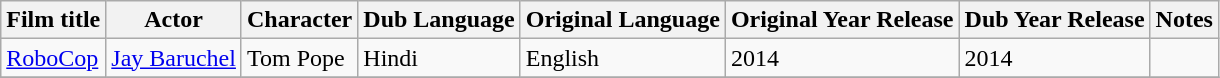<table class="wikitable">
<tr>
<th>Film title</th>
<th>Actor</th>
<th>Character</th>
<th>Dub Language</th>
<th>Original Language</th>
<th>Original Year Release</th>
<th>Dub Year Release</th>
<th>Notes</th>
</tr>
<tr>
<td><a href='#'>RoboCop</a></td>
<td><a href='#'>Jay Baruchel</a></td>
<td>Tom Pope</td>
<td>Hindi</td>
<td>English</td>
<td>2014</td>
<td>2014</td>
<td></td>
</tr>
<tr>
</tr>
</table>
